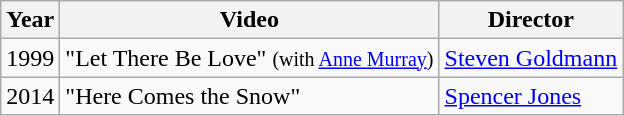<table class="wikitable">
<tr>
<th>Year</th>
<th>Video</th>
<th>Director</th>
</tr>
<tr>
<td>1999</td>
<td>"Let There Be Love" <small>(with <a href='#'>Anne Murray</a>)</small></td>
<td><a href='#'>Steven Goldmann</a></td>
</tr>
<tr>
<td>2014</td>
<td>"Here Comes the Snow"</td>
<td><a href='#'>Spencer Jones</a></td>
</tr>
</table>
